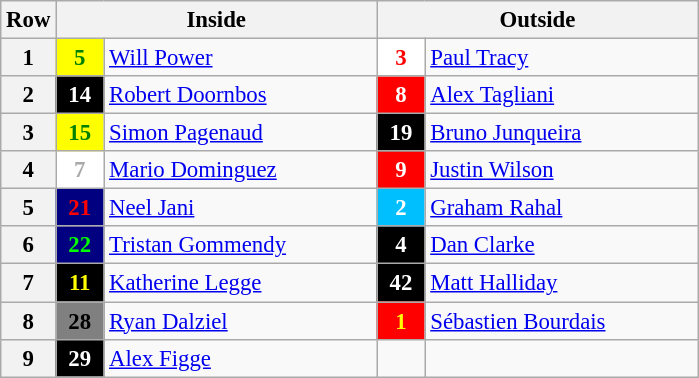<table class="wikitable" style="font-size: 95%;">
<tr>
<th>Row</th>
<th colspan=2>Inside</th>
<th colspan=2>Outside</th>
</tr>
<tr>
<th>1</th>
<td style="background:yellow; color:green;" align="center" width="25"><strong>5</strong></td>
<td width="175"> <a href='#'>Will Power</a></td>
<td style="background:white; color:red;" align=center width="25"><strong>3</strong></td>
<td width="175"> <a href='#'>Paul Tracy</a></td>
</tr>
<tr>
<th>2</th>
<td style="background:black; color:white;" align="center" width="25"><strong>14</strong></td>
<td width="175"> <a href='#'>Robert Doornbos</a></td>
<td style="background:red; color:white;" align=center width="25"><strong>8</strong></td>
<td> <a href='#'>Alex Tagliani</a></td>
</tr>
<tr>
<th>3</th>
<td style="background:yellow; color:green;" align=center width="25"><strong>15</strong></td>
<td> <a href='#'>Simon Pagenaud</a></td>
<td style="background:black; color:white;" align="center" width="25"><strong>19</strong></td>
<td> <a href='#'>Bruno Junqueira</a></td>
</tr>
<tr>
<th>4</th>
<td style="background:white; color:DarkGrey;" align=center width="25"><strong>7</strong></td>
<td> <a href='#'>Mario Dominguez</a></td>
<td style="background:red; color:white;" align=center width="25"><strong>9</strong></td>
<td> <a href='#'>Justin Wilson</a></td>
</tr>
<tr>
<th>5</th>
<td style="background:navy; color:red;" align=center width="25"><strong>21</strong></td>
<td> <a href='#'>Neel Jani</a></td>
<td style="background:DeepSkyBlue; color:white;" align=center width="25"><strong>2</strong></td>
<td width="175"> <a href='#'>Graham Rahal</a></td>
</tr>
<tr>
<th>6</th>
<td style="background:navy; color:lime;" align=center width="25"><strong>22</strong></td>
<td> <a href='#'>Tristan Gommendy</a></td>
<td style="background:black; color:white;" align=center width="25"><strong>4</strong></td>
<td> <a href='#'>Dan Clarke</a></td>
</tr>
<tr>
<th>7</th>
<td style="background:black; color:yellow;" align=center width="25"><strong>11</strong></td>
<td> <a href='#'>Katherine Legge</a></td>
<td style="background:black; color:white;" align=center width="25"><strong>42</strong></td>
<td> <a href='#'>Matt Halliday</a></td>
</tr>
<tr>
<th>8</th>
<td style="background:grey; color:black;" align=center width="25"><strong>28</strong></td>
<td> <a href='#'>Ryan Dalziel</a></td>
<td style="background:red; color:yellow;" align=center width="25"><strong>1</strong></td>
<td> <a href='#'>Sébastien Bourdais</a></td>
</tr>
<tr>
<th>9</th>
<td style="background:black; color:white;" align=center width="25"><strong>29</strong></td>
<td> <a href='#'>Alex Figge</a></td>
<td></td>
<td></td>
</tr>
</table>
